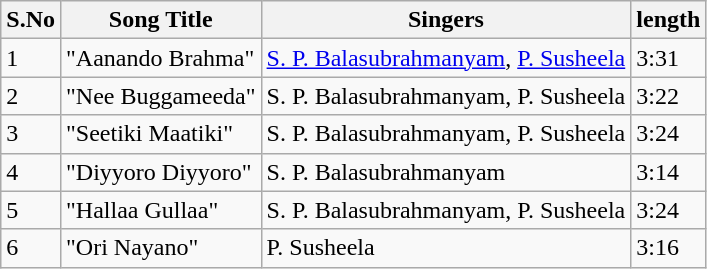<table class="wikitable">
<tr>
<th>S.No</th>
<th>Song Title</th>
<th>Singers</th>
<th>length</th>
</tr>
<tr>
<td>1</td>
<td>"Aanando Brahma"</td>
<td><a href='#'>S. P. Balasubrahmanyam</a>, <a href='#'>P. Susheela</a></td>
<td>3:31</td>
</tr>
<tr>
<td>2</td>
<td>"Nee Buggameeda"</td>
<td>S. P. Balasubrahmanyam, P. Susheela</td>
<td>3:22</td>
</tr>
<tr>
<td>3</td>
<td>"Seetiki Maatiki"</td>
<td>S. P. Balasubrahmanyam, P. Susheela</td>
<td>3:24</td>
</tr>
<tr>
<td>4</td>
<td>"Diyyoro Diyyoro"</td>
<td>S. P. Balasubrahmanyam</td>
<td>3:14</td>
</tr>
<tr>
<td>5</td>
<td>"Hallaa Gullaa"</td>
<td>S. P. Balasubrahmanyam, P. Susheela</td>
<td>3:24</td>
</tr>
<tr>
<td>6</td>
<td>"Ori Nayano"</td>
<td>P. Susheela</td>
<td>3:16</td>
</tr>
</table>
